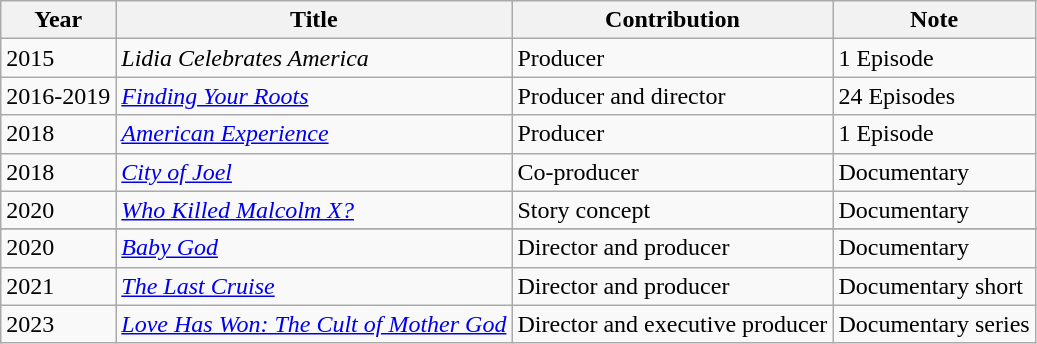<table class="wikitable sortable">
<tr>
<th>Year</th>
<th>Title</th>
<th>Contribution</th>
<th>Note</th>
</tr>
<tr>
<td>2015</td>
<td><em>Lidia Celebrates America</em></td>
<td>Producer</td>
<td>1 Episode</td>
</tr>
<tr>
<td>2016-2019</td>
<td><em><a href='#'>Finding Your Roots</a></em></td>
<td>Producer and director</td>
<td>24 Episodes</td>
</tr>
<tr>
<td>2018</td>
<td><em><a href='#'>American Experience</a></em></td>
<td>Producer</td>
<td>1 Episode</td>
</tr>
<tr>
<td>2018</td>
<td><em><a href='#'>City of Joel</a></em></td>
<td>Co-producer</td>
<td>Documentary</td>
</tr>
<tr>
<td>2020</td>
<td><em><a href='#'>Who Killed Malcolm X?</a></em></td>
<td>Story concept</td>
<td>Documentary</td>
</tr>
<tr>
</tr>
<tr>
<td>2020</td>
<td><em><a href='#'>Baby God</a></em></td>
<td>Director and producer</td>
<td>Documentary</td>
</tr>
<tr>
<td>2021</td>
<td><em><a href='#'>The Last Cruise</a></em></td>
<td>Director and producer</td>
<td>Documentary short</td>
</tr>
<tr>
<td>2023</td>
<td><em><a href='#'>Love Has Won: The Cult of Mother God</a></em></td>
<td>Director and executive producer</td>
<td>Documentary series</td>
</tr>
</table>
